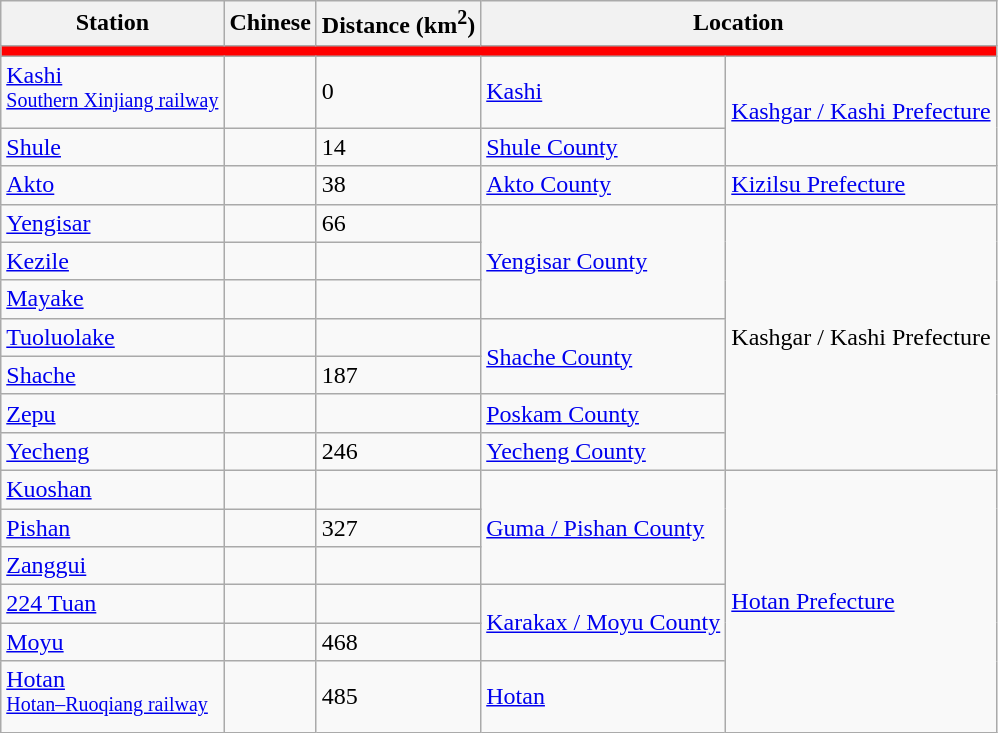<table class="wikitable" Railwayules="all">
<tr>
<th>Station</th>
<th>Chinese</th>
<th>Distance (km<sup>2</sup>)</th>
<th colspan="2">Location</th>
</tr>
<tr style = "background:red; height: 2pt">
<td colspan = "5"></td>
</tr>
<tr>
<td><a href='#'>Kashi</a><br><sup><a href='#'>Southern Xinjiang railway</a></sup></td>
<td></td>
<td>0</td>
<td><a href='#'>Kashi</a></td>
<td rowspan="2"><a href='#'>Kashgar / Kashi Prefecture</a></td>
</tr>
<tr>
<td><a href='#'>Shule</a></td>
<td></td>
<td>14</td>
<td><a href='#'>Shule County</a></td>
</tr>
<tr>
<td><a href='#'>Akto</a></td>
<td></td>
<td>38</td>
<td><a href='#'>Akto County</a></td>
<td><a href='#'>Kizilsu Prefecture</a></td>
</tr>
<tr>
<td><a href='#'>Yengisar</a></td>
<td></td>
<td>66</td>
<td rowspan="3"><a href='#'>Yengisar County</a></td>
<td rowspan="7">Kashgar / Kashi Prefecture</td>
</tr>
<tr>
<td><a href='#'>Kezile</a></td>
<td></td>
<td></td>
</tr>
<tr>
<td><a href='#'>Mayake</a></td>
<td></td>
<td></td>
</tr>
<tr>
<td><a href='#'>Tuoluolake</a></td>
<td></td>
<td></td>
<td rowspan="2"><a href='#'>Shache County</a></td>
</tr>
<tr>
<td><a href='#'>Shache</a></td>
<td></td>
<td>187</td>
</tr>
<tr>
<td><a href='#'>Zepu</a></td>
<td></td>
<td></td>
<td><a href='#'>Poskam County</a></td>
</tr>
<tr>
<td><a href='#'>Yecheng</a></td>
<td></td>
<td>246</td>
<td><a href='#'>Yecheng County</a></td>
</tr>
<tr>
<td><a href='#'>Kuoshan</a></td>
<td></td>
<td></td>
<td rowspan="3"><a href='#'>Guma / Pishan County</a></td>
<td rowspan="6"><a href='#'>Hotan Prefecture</a></td>
</tr>
<tr>
<td><a href='#'>Pishan</a></td>
<td></td>
<td>327</td>
</tr>
<tr>
<td><a href='#'>Zanggui</a></td>
<td></td>
<td></td>
</tr>
<tr>
<td><a href='#'>224 Tuan</a></td>
<td></td>
<td></td>
<td rowspan="2"><a href='#'>Karakax / Moyu County</a></td>
</tr>
<tr>
<td><a href='#'>Moyu</a></td>
<td></td>
<td>468</td>
</tr>
<tr>
<td><a href='#'>Hotan</a><br><sup><a href='#'>Hotan–Ruoqiang railway</a></sup></td>
<td></td>
<td>485</td>
<td><a href='#'>Hotan</a></td>
</tr>
</table>
